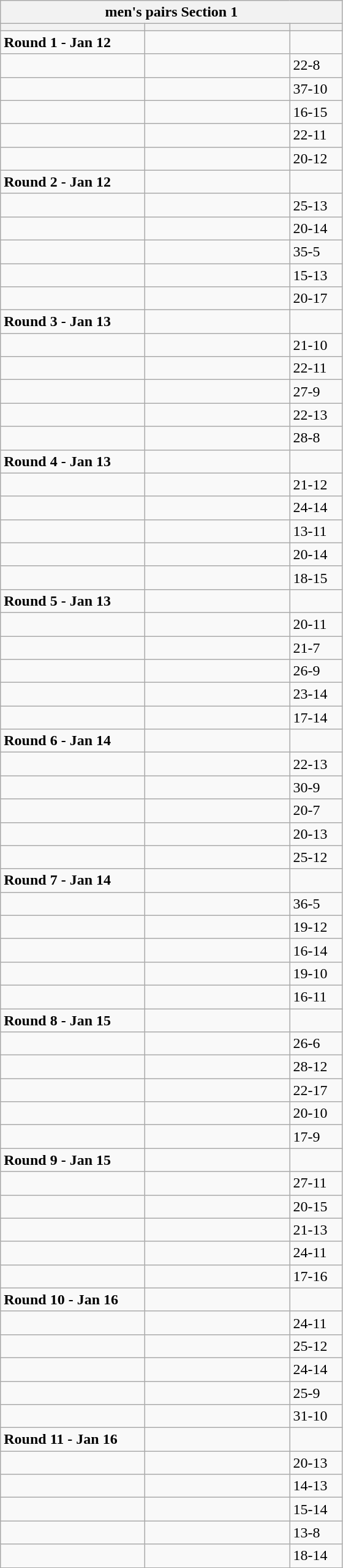<table class="wikitable">
<tr>
<th colspan="3">men's pairs Section 1</th>
</tr>
<tr>
<th width=150></th>
<th width=150></th>
<th width=50></th>
</tr>
<tr>
<td><strong>Round 1 - Jan 12</strong></td>
<td></td>
<td></td>
</tr>
<tr>
<td></td>
<td></td>
<td>22-8</td>
</tr>
<tr>
<td></td>
<td></td>
<td>37-10</td>
</tr>
<tr>
<td></td>
<td></td>
<td>16-15</td>
</tr>
<tr>
<td></td>
<td></td>
<td>22-11</td>
</tr>
<tr>
<td></td>
<td></td>
<td>20-12</td>
</tr>
<tr>
<td><strong>Round 2 - Jan 12</strong></td>
<td></td>
<td></td>
</tr>
<tr>
<td></td>
<td></td>
<td>25-13</td>
</tr>
<tr>
<td></td>
<td></td>
<td>20-14</td>
</tr>
<tr>
<td></td>
<td></td>
<td>35-5</td>
</tr>
<tr>
<td></td>
<td></td>
<td>15-13</td>
</tr>
<tr>
<td></td>
<td></td>
<td>20-17</td>
</tr>
<tr>
<td><strong>Round 3 - Jan 13</strong></td>
<td></td>
<td></td>
</tr>
<tr>
<td></td>
<td></td>
<td>21-10</td>
</tr>
<tr>
<td></td>
<td></td>
<td>22-11</td>
</tr>
<tr>
<td></td>
<td></td>
<td>27-9</td>
</tr>
<tr>
<td></td>
<td></td>
<td>22-13</td>
</tr>
<tr>
<td></td>
<td></td>
<td>28-8</td>
</tr>
<tr>
<td><strong>Round 4 - Jan 13</strong></td>
<td></td>
<td></td>
</tr>
<tr>
<td></td>
<td></td>
<td>21-12</td>
</tr>
<tr>
<td></td>
<td></td>
<td>24-14</td>
</tr>
<tr>
<td></td>
<td></td>
<td>13-11</td>
</tr>
<tr>
<td></td>
<td></td>
<td>20-14</td>
</tr>
<tr>
<td></td>
<td></td>
<td>18-15</td>
</tr>
<tr>
<td><strong>Round 5 - Jan 13</strong></td>
<td></td>
<td></td>
</tr>
<tr>
<td></td>
<td></td>
<td>20-11</td>
</tr>
<tr>
<td></td>
<td></td>
<td>21-7</td>
</tr>
<tr>
<td></td>
<td></td>
<td>26-9</td>
</tr>
<tr>
<td></td>
<td></td>
<td>23-14</td>
</tr>
<tr>
<td></td>
<td></td>
<td>17-14</td>
</tr>
<tr>
<td><strong>Round 6  - Jan 14</strong></td>
<td></td>
<td></td>
</tr>
<tr>
<td></td>
<td></td>
<td>22-13</td>
</tr>
<tr>
<td></td>
<td></td>
<td>30-9</td>
</tr>
<tr>
<td></td>
<td></td>
<td>20-7</td>
</tr>
<tr>
<td></td>
<td></td>
<td>20-13</td>
</tr>
<tr>
<td></td>
<td></td>
<td>25-12</td>
</tr>
<tr>
<td><strong>Round 7 - Jan 14</strong></td>
<td></td>
<td></td>
</tr>
<tr>
<td></td>
<td></td>
<td>36-5</td>
</tr>
<tr>
<td></td>
<td></td>
<td>19-12</td>
</tr>
<tr>
<td></td>
<td></td>
<td>16-14</td>
</tr>
<tr>
<td></td>
<td></td>
<td>19-10</td>
</tr>
<tr>
<td></td>
<td></td>
<td>16-11</td>
</tr>
<tr>
<td><strong>Round 8 - Jan 15</strong></td>
<td></td>
<td></td>
</tr>
<tr>
<td></td>
<td></td>
<td>26-6</td>
</tr>
<tr>
<td></td>
<td></td>
<td>28-12</td>
</tr>
<tr>
<td></td>
<td></td>
<td>22-17</td>
</tr>
<tr>
<td></td>
<td></td>
<td>20-10</td>
</tr>
<tr>
<td></td>
<td></td>
<td>17-9</td>
</tr>
<tr>
<td><strong>Round 9 - Jan 15</strong></td>
<td></td>
<td></td>
</tr>
<tr>
<td></td>
<td></td>
<td>27-11</td>
</tr>
<tr>
<td></td>
<td></td>
<td>20-15</td>
</tr>
<tr>
<td></td>
<td></td>
<td>21-13</td>
</tr>
<tr>
<td></td>
<td></td>
<td>24-11</td>
</tr>
<tr>
<td></td>
<td></td>
<td>17-16</td>
</tr>
<tr>
<td><strong>Round 10 - Jan 16</strong></td>
<td></td>
<td></td>
</tr>
<tr>
<td></td>
<td></td>
<td>24-11</td>
</tr>
<tr>
<td></td>
<td></td>
<td>25-12</td>
</tr>
<tr>
<td></td>
<td></td>
<td>24-14</td>
</tr>
<tr>
<td></td>
<td></td>
<td>25-9</td>
</tr>
<tr>
<td></td>
<td></td>
<td>31-10</td>
</tr>
<tr>
<td><strong>Round 11 - Jan 16</strong></td>
<td></td>
<td></td>
</tr>
<tr>
<td></td>
<td></td>
<td>20-13</td>
</tr>
<tr>
<td></td>
<td></td>
<td>14-13</td>
</tr>
<tr>
<td></td>
<td></td>
<td>15-14</td>
</tr>
<tr>
<td></td>
<td></td>
<td>13-8</td>
</tr>
<tr>
<td></td>
<td></td>
<td>18-14</td>
</tr>
</table>
